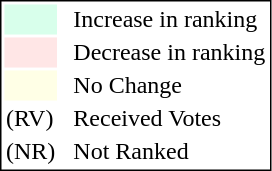<table style="border:1px solid black;">
<tr>
<td style="background:#D8FFEB; width:20px;"></td>
<td> </td>
<td>Increase in ranking</td>
</tr>
<tr>
<td style="background:#FFE6E6; width:20px;"></td>
<td> </td>
<td>Decrease in ranking</td>
</tr>
<tr>
<td style="background:#FFFFE6; width:20px;"></td>
<td> </td>
<td>No Change</td>
</tr>
<tr>
<td>(RV)</td>
<td> </td>
<td>Received Votes</td>
</tr>
<tr>
<td>(NR)</td>
<td> </td>
<td>Not Ranked</td>
</tr>
</table>
